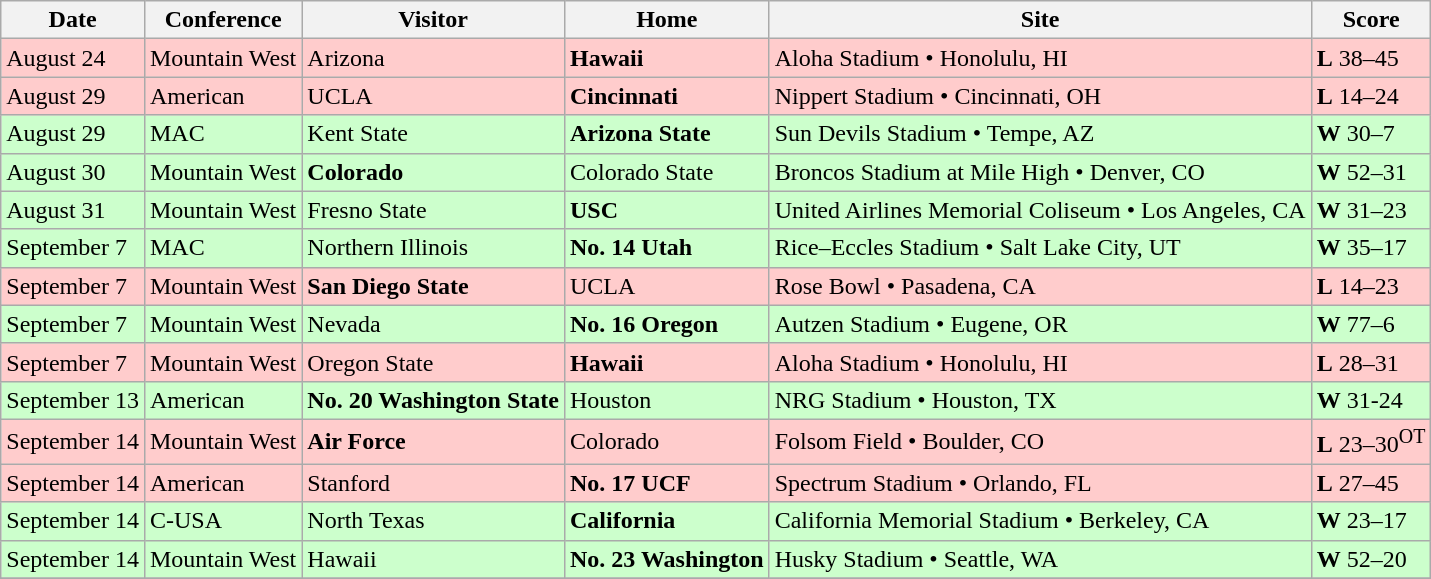<table class="wikitable">
<tr>
<th>Date</th>
<th>Conference</th>
<th>Visitor</th>
<th>Home</th>
<th>Site</th>
<th>Score</th>
</tr>
<tr style="background:#ffcccc;">
<td>August 24</td>
<td>Mountain West</td>
<td>Arizona</td>
<td><strong>Hawaii</strong></td>
<td>Aloha Stadium • Honolulu, HI</td>
<td><strong>L</strong> 38–45</td>
</tr>
<tr style="background:#ffcccc;">
<td>August 29</td>
<td>American</td>
<td>UCLA</td>
<td><strong>Cincinnati</strong></td>
<td>Nippert Stadium • Cincinnati, OH</td>
<td><strong>L</strong> 14–24</td>
</tr>
<tr style="background:#ccffcc;">
<td>August 29</td>
<td>MAC</td>
<td>Kent State</td>
<td><strong>Arizona State</strong></td>
<td>Sun Devils Stadium • Tempe, AZ</td>
<td><strong>W</strong> 30–7</td>
</tr>
<tr style="background:#ccffcc">
<td>August 30</td>
<td>Mountain West</td>
<td><strong>Colorado</strong></td>
<td>Colorado State</td>
<td>Broncos Stadium at Mile High • Denver, CO</td>
<td><strong>W</strong> 52–31</td>
</tr>
<tr style="background:#ccffcc">
<td>August 31</td>
<td>Mountain West</td>
<td>Fresno State</td>
<td><strong>USC</strong></td>
<td>United Airlines Memorial Coliseum • Los Angeles, CA</td>
<td><strong>W</strong> 31–23</td>
</tr>
<tr style="background:#ccffcc">
<td>September 7</td>
<td>MAC</td>
<td>Northern Illinois</td>
<td><strong>No. 14 Utah</strong></td>
<td>Rice–Eccles Stadium • Salt Lake City, UT</td>
<td><strong>W</strong> 35–17</td>
</tr>
<tr style="background:#ffcccc;">
<td>September 7</td>
<td>Mountain West</td>
<td><strong>San Diego State</strong></td>
<td>UCLA</td>
<td>Rose Bowl • Pasadena, CA</td>
<td><strong>L</strong> 14–23</td>
</tr>
<tr style="background:#ccffcc">
<td>September 7</td>
<td>Mountain West</td>
<td>Nevada</td>
<td><strong>No. 16 Oregon</strong></td>
<td>Autzen Stadium • Eugene, OR</td>
<td><strong>W</strong> 77–6</td>
</tr>
<tr style="background:#ffcccc;">
<td>September 7</td>
<td>Mountain West</td>
<td>Oregon State</td>
<td><strong>Hawaii</strong></td>
<td>Aloha Stadium • Honolulu, HI</td>
<td><strong>L</strong> 28–31</td>
</tr>
<tr style="background:#ccffcc">
<td>September 13</td>
<td>American</td>
<td><strong>No. 20 Washington State</strong></td>
<td>Houston</td>
<td>NRG Stadium • Houston, TX</td>
<td><strong>W</strong> 31-24</td>
</tr>
<tr style="background:#ffcccc;">
<td>September 14</td>
<td>Mountain West</td>
<td><strong>Air Force</strong></td>
<td>Colorado</td>
<td>Folsom Field • Boulder, CO</td>
<td><strong>L</strong> 23–30<sup>OT</sup></td>
</tr>
<tr style="background:#ffcccc;">
<td>September 14</td>
<td>American</td>
<td>Stanford</td>
<td><strong>No. 17 UCF</strong></td>
<td>Spectrum Stadium • Orlando, FL</td>
<td><strong>L</strong> 27–45</td>
</tr>
<tr style="background:#ccffcc">
<td>September 14</td>
<td>C-USA</td>
<td>North Texas</td>
<td><strong>California</strong></td>
<td>California Memorial Stadium • Berkeley, CA</td>
<td><strong>W</strong> 23–17</td>
</tr>
<tr style="background:#ccffcc">
<td>September 14</td>
<td>Mountain West</td>
<td>Hawaii</td>
<td><strong>No. 23 Washington</strong></td>
<td>Husky Stadium • Seattle, WA</td>
<td><strong>W</strong> 52–20</td>
</tr>
<tr>
</tr>
</table>
